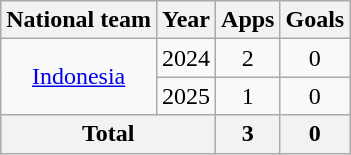<table class="wikitable" style="text-align:center">
<tr>
<th>National team</th>
<th>Year</th>
<th>Apps</th>
<th>Goals</th>
</tr>
<tr>
<td rowspan="2"><a href='#'>Indonesia</a></td>
<td>2024</td>
<td>2</td>
<td>0</td>
</tr>
<tr>
<td>2025</td>
<td>1</td>
<td>0</td>
</tr>
<tr>
<th colspan="2">Total</th>
<th>3</th>
<th>0</th>
</tr>
</table>
